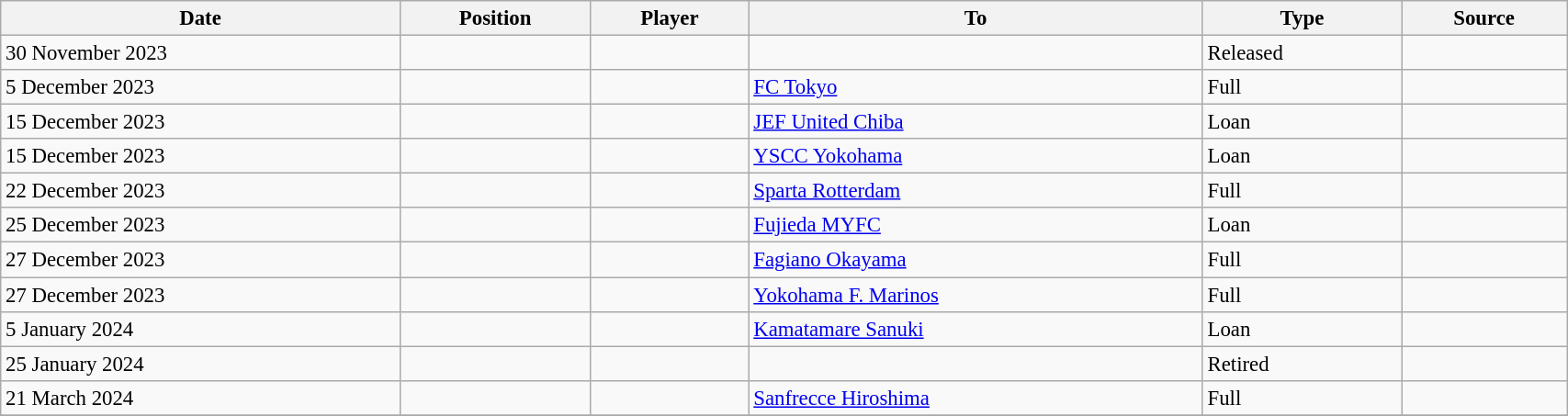<table class="wikitable sortable" style="width:90%; text-align:center; font-size:95%; text-align:left;">
<tr>
<th>Date</th>
<th>Position</th>
<th>Player</th>
<th>To</th>
<th>Type</th>
<th>Source</th>
</tr>
<tr>
<td>30 November 2023</td>
<td></td>
<td></td>
<td></td>
<td>Released</td>
<td></td>
</tr>
<tr>
<td>5 December 2023</td>
<td></td>
<td></td>
<td> <a href='#'>FC Tokyo</a></td>
<td>Full</td>
<td></td>
</tr>
<tr>
<td>15 December 2023</td>
<td></td>
<td></td>
<td> <a href='#'>JEF United Chiba</a></td>
<td>Loan</td>
<td></td>
</tr>
<tr>
<td>15 December 2023</td>
<td></td>
<td></td>
<td> <a href='#'>YSCC Yokohama</a></td>
<td>Loan</td>
<td></td>
</tr>
<tr>
<td>22 December 2023</td>
<td></td>
<td></td>
<td> <a href='#'>Sparta Rotterdam</a></td>
<td>Full</td>
<td></td>
</tr>
<tr>
<td>25 December 2023</td>
<td></td>
<td></td>
<td> <a href='#'>Fujieda MYFC</a></td>
<td>Loan</td>
<td></td>
</tr>
<tr>
<td>27 December 2023</td>
<td></td>
<td></td>
<td> <a href='#'>Fagiano Okayama</a></td>
<td>Full</td>
<td></td>
</tr>
<tr>
<td>27 December 2023</td>
<td></td>
<td></td>
<td> <a href='#'>Yokohama F. Marinos</a></td>
<td>Full</td>
<td></td>
</tr>
<tr>
<td>5 January 2024</td>
<td></td>
<td></td>
<td> <a href='#'>Kamatamare Sanuki</a></td>
<td>Loan</td>
<td></td>
</tr>
<tr>
<td>25 January 2024</td>
<td></td>
<td></td>
<td></td>
<td>Retired</td>
<td></td>
</tr>
<tr>
<td>21 March 2024</td>
<td></td>
<td></td>
<td> <a href='#'>Sanfrecce Hiroshima</a></td>
<td>Full</td>
<td></td>
</tr>
<tr>
</tr>
</table>
